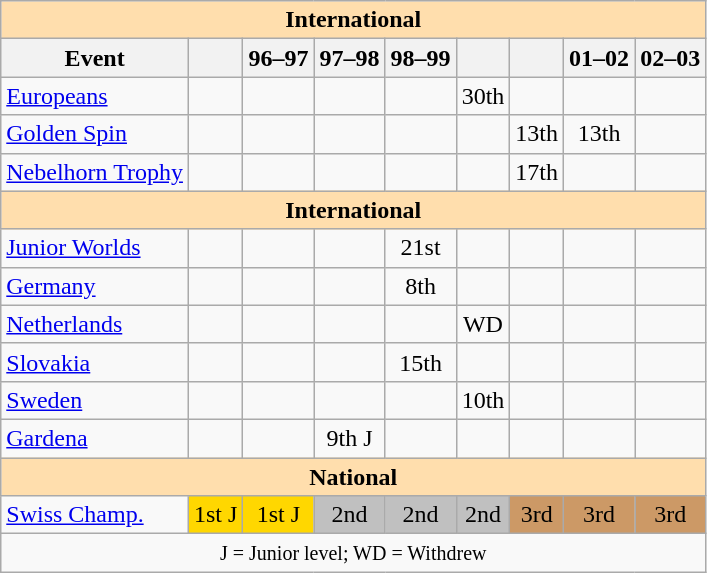<table class="wikitable" style="text-align:center">
<tr>
<th style="background-color: #ffdead; " colspan=9 align=center>International</th>
</tr>
<tr>
<th>Event</th>
<th></th>
<th>96–97</th>
<th>97–98</th>
<th>98–99</th>
<th></th>
<th></th>
<th>01–02</th>
<th>02–03</th>
</tr>
<tr>
<td align=left><a href='#'>Europeans</a></td>
<td></td>
<td></td>
<td></td>
<td></td>
<td>30th</td>
<td></td>
<td></td>
<td></td>
</tr>
<tr>
<td align=left><a href='#'>Golden Spin</a></td>
<td></td>
<td></td>
<td></td>
<td></td>
<td></td>
<td>13th</td>
<td>13th</td>
<td></td>
</tr>
<tr>
<td align=left><a href='#'>Nebelhorn Trophy</a></td>
<td></td>
<td></td>
<td></td>
<td></td>
<td></td>
<td>17th</td>
<td></td>
<td></td>
</tr>
<tr>
<th style="background-color: #ffdead; " colspan=9 align=center>International</th>
</tr>
<tr>
<td align=left><a href='#'>Junior Worlds</a></td>
<td></td>
<td></td>
<td></td>
<td>21st</td>
<td></td>
<td></td>
<td></td>
<td></td>
</tr>
<tr>
<td align=left> <a href='#'>Germany</a></td>
<td></td>
<td></td>
<td></td>
<td>8th</td>
<td></td>
<td></td>
<td></td>
<td></td>
</tr>
<tr>
<td align=left> <a href='#'>Netherlands</a></td>
<td></td>
<td></td>
<td></td>
<td></td>
<td>WD</td>
<td></td>
<td></td>
<td></td>
</tr>
<tr>
<td align=left> <a href='#'>Slovakia</a></td>
<td></td>
<td></td>
<td></td>
<td>15th</td>
<td></td>
<td></td>
<td></td>
<td></td>
</tr>
<tr>
<td align=left> <a href='#'>Sweden</a></td>
<td></td>
<td></td>
<td></td>
<td></td>
<td>10th</td>
<td></td>
<td></td>
<td></td>
</tr>
<tr>
<td align=left><a href='#'>Gardena</a></td>
<td></td>
<td></td>
<td>9th J</td>
<td></td>
<td></td>
<td></td>
<td></td>
<td></td>
</tr>
<tr>
<th style="background-color: #ffdead; " colspan=9 align=center>National</th>
</tr>
<tr>
<td align=left><a href='#'>Swiss Champ.</a></td>
<td bgcolor=gold>1st J</td>
<td bgcolor=gold>1st J</td>
<td bgcolor=silver>2nd</td>
<td bgcolor=silver>2nd</td>
<td bgcolor=silver>2nd</td>
<td bgcolor=cc9966>3rd</td>
<td bgcolor=cc9966>3rd</td>
<td bgcolor=cc9966>3rd</td>
</tr>
<tr>
<td colspan=9 align=center><small> J = Junior level; WD = Withdrew </small></td>
</tr>
</table>
